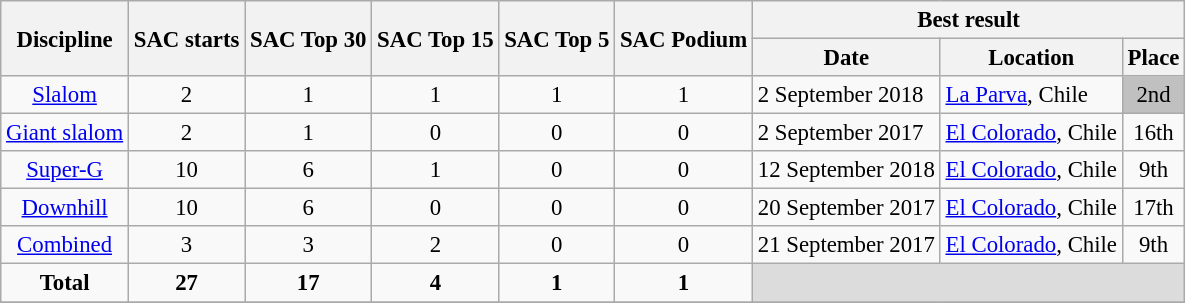<table class="wikitable" style="text-align:center; font-size:95%;">
<tr>
<th rowspan=2>Discipline</th>
<th rowspan=2>SAC starts</th>
<th rowspan=2>SAC Top 30</th>
<th rowspan=2>SAC Top 15</th>
<th rowspan=2>SAC Top 5</th>
<th rowspan=2>SAC Podium</th>
<th colspan=3>Best result</th>
</tr>
<tr>
<th>Date</th>
<th>Location</th>
<th>Place</th>
</tr>
<tr>
<td align=center><a href='#'>Slalom</a></td>
<td align=center>2</td>
<td align=center>1</td>
<td align=center>1</td>
<td align=center>1</td>
<td align=center>1</td>
<td align=left>2 September 2018</td>
<td align=left> <a href='#'>La Parva</a>, Chile</td>
<td bgcolor="silver">2nd</td>
</tr>
<tr>
<td align=center><a href='#'>Giant slalom</a></td>
<td align=center>2</td>
<td align=center>1</td>
<td align=center>0</td>
<td align=center>0</td>
<td align=center>0</td>
<td align=left>2 September 2017</td>
<td align=left> <a href='#'>El Colorado</a>, Chile</td>
<td>16th</td>
</tr>
<tr>
<td align=center><a href='#'>Super-G</a></td>
<td align=center>10</td>
<td align=center>6</td>
<td align=center>1</td>
<td align=center>0</td>
<td align=center>0</td>
<td align=left>12 September 2018</td>
<td align=left> <a href='#'>El Colorado</a>, Chile</td>
<td>9th</td>
</tr>
<tr>
<td align=center><a href='#'>Downhill</a></td>
<td align=center>10</td>
<td align=center>6</td>
<td align=center>0</td>
<td align=center>0</td>
<td align=center>0</td>
<td align=left>20 September 2017</td>
<td align=left> <a href='#'>El Colorado</a>, Chile</td>
<td>17th</td>
</tr>
<tr>
<td align=center><a href='#'>Combined</a></td>
<td align=center>3</td>
<td align=center>3</td>
<td align=center>2</td>
<td align=center>0</td>
<td align=center>0</td>
<td align=left>21 September 2017</td>
<td align=left> <a href='#'>El Colorado</a>, Chile</td>
<td>9th</td>
</tr>
<tr>
<td align=center><strong>Total</strong></td>
<td align=center><strong>27</strong></td>
<td align=center><strong>17</strong></td>
<td align=center><strong>4</strong></td>
<td align=center><strong>1</strong></td>
<td align=center><strong>1</strong></td>
<td colspan=3 bgcolor=#DCDCDC></td>
</tr>
<tr>
</tr>
</table>
